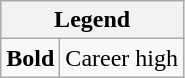<table class="wikitable mw-collapsible">
<tr>
<th colspan="2">Legend</th>
</tr>
<tr>
<td><strong>Bold</strong></td>
<td>Career high</td>
</tr>
</table>
